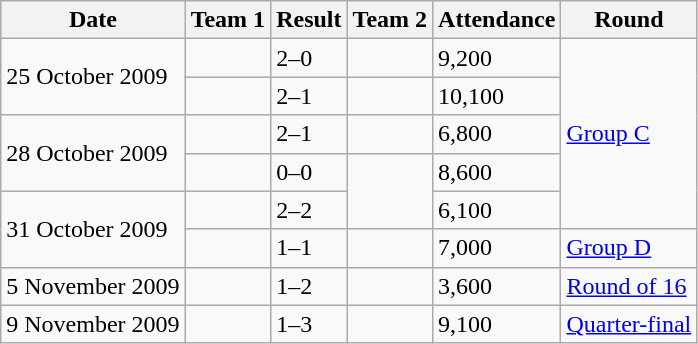<table class="wikitable" style="text-align: left;">
<tr>
<th>Date</th>
<th>Team 1</th>
<th>Result</th>
<th>Team 2</th>
<th>Attendance</th>
<th>Round</th>
</tr>
<tr>
<td rowspan=2>25 October 2009</td>
<td></td>
<td>2–0</td>
<td></td>
<td>9,200</td>
<td rowspan=5><a href='#'>Group C</a></td>
</tr>
<tr>
<td></td>
<td>2–1</td>
<td></td>
<td>10,100</td>
</tr>
<tr>
<td rowspan=2>28 October 2009</td>
<td></td>
<td>2–1</td>
<td></td>
<td>6,800</td>
</tr>
<tr>
<td></td>
<td>0–0</td>
<td rowspan=2></td>
<td>8,600</td>
</tr>
<tr>
<td rowspan=2>31 October 2009</td>
<td></td>
<td>2–2</td>
<td>6,100</td>
</tr>
<tr>
<td></td>
<td>1–1</td>
<td></td>
<td>7,000</td>
<td><a href='#'>Group D</a></td>
</tr>
<tr>
<td>5 November 2009</td>
<td></td>
<td>1–2 </td>
<td></td>
<td>3,600</td>
<td><a href='#'>Round of 16</a></td>
</tr>
<tr>
<td>9 November 2009</td>
<td></td>
<td>1–3</td>
<td></td>
<td>9,100</td>
<td><a href='#'>Quarter-final</a></td>
</tr>
</table>
